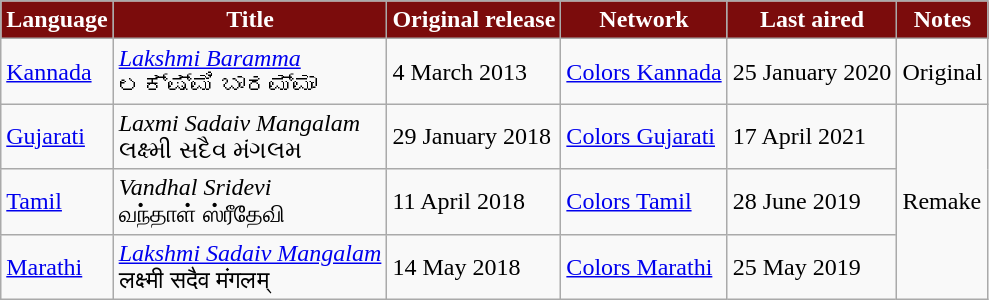<table class="wikitable">
<tr style="color:white">
<th style="background:#7b0c0c;">Language</th>
<th style="background:#7b0c0c;">Title</th>
<th style="background:#7b0c0c;">Original release</th>
<th style="background:#7b0c0c;">Network</th>
<th style="background:#7b0c0c;">Last aired</th>
<th style="background:#7b0c0c;">Notes</th>
</tr>
<tr>
<td><a href='#'>Kannada</a></td>
<td><em><a href='#'>Lakshmi Baramma</a></em> <br> ಲಕ್ಷ್ಮಿ ಬಾರಮ್ಮಾ</td>
<td>4 March 2013</td>
<td><a href='#'>Colors Kannada</a></td>
<td>25 January 2020</td>
<td>Original</td>
</tr>
<tr>
<td><a href='#'>Gujarati</a></td>
<td><em>Laxmi Sadaiv Mangalam</em> <br> લક્ષ્મી સદૈવ મંગલમ</td>
<td>29 January 2018</td>
<td><a href='#'>Colors Gujarati</a></td>
<td>17 April 2021</td>
<td rowspan="3">Remake</td>
</tr>
<tr>
<td><a href='#'>Tamil</a></td>
<td><em>Vandhal Sridevi</em> <br> வந்தாள் ஸ்ரீதேவி</td>
<td>11 April 2018</td>
<td><a href='#'>Colors Tamil</a></td>
<td>28 June 2019</td>
</tr>
<tr>
<td><a href='#'>Marathi</a></td>
<td><em><a href='#'>Lakshmi Sadaiv Mangalam</a></em> <br> लक्ष्मी सदैव मंगलम्</td>
<td>14 May 2018</td>
<td><a href='#'>Colors Marathi</a></td>
<td>25 May 2019</td>
</tr>
</table>
